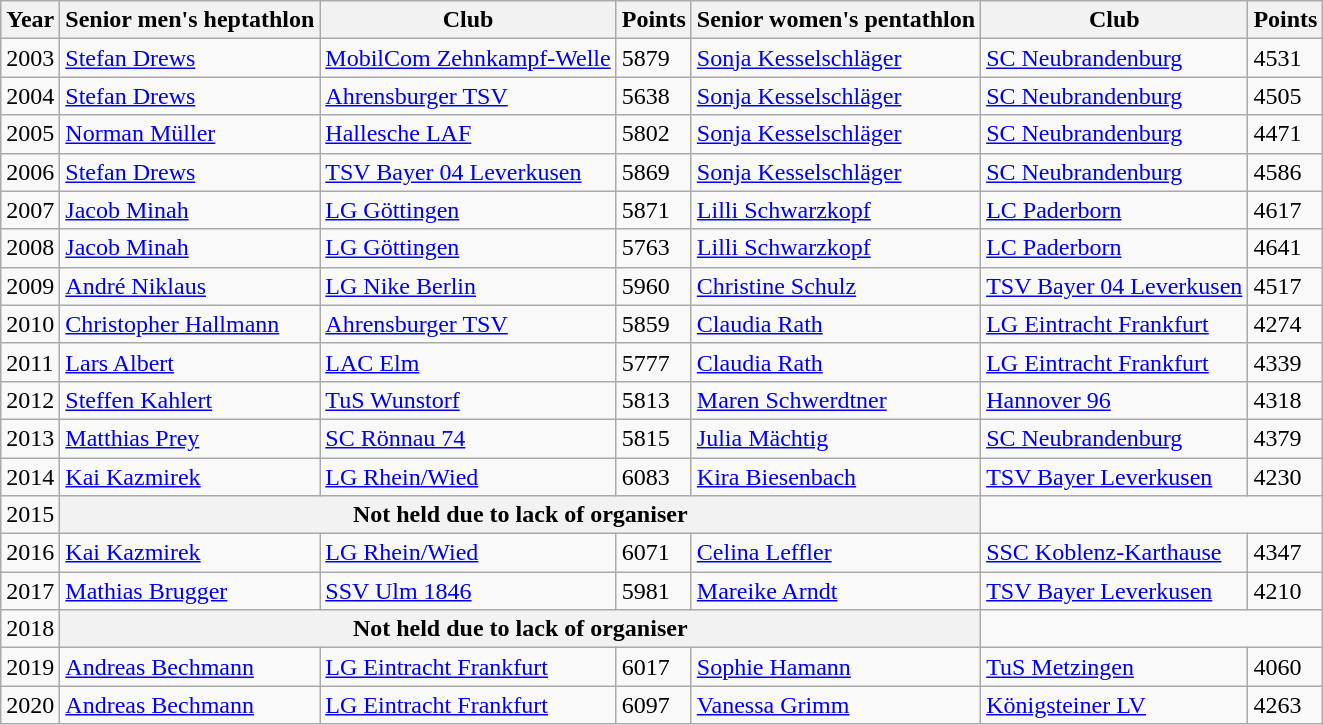<table class="wikitable sortable">
<tr>
<th>Year</th>
<th>Senior men's heptathlon</th>
<th>Club</th>
<th>Points</th>
<th>Senior women's pentathlon</th>
<th>Club</th>
<th>Points</th>
</tr>
<tr>
<td>2003</td>
<td><a href='#'>Stefan Drews</a></td>
<td><a href='#'>MobilCom Zehnkampf-Welle</a></td>
<td>5879</td>
<td><a href='#'>Sonja Kesselschläger</a></td>
<td><a href='#'>SC Neubrandenburg</a></td>
<td>4531</td>
</tr>
<tr>
<td>2004</td>
<td><a href='#'>Stefan Drews</a></td>
<td><a href='#'>Ahrensburger TSV</a></td>
<td>5638</td>
<td><a href='#'>Sonja Kesselschläger</a></td>
<td><a href='#'>SC Neubrandenburg</a></td>
<td>4505</td>
</tr>
<tr>
<td>2005</td>
<td><a href='#'>Norman Müller</a></td>
<td><a href='#'>Hallesche LAF</a></td>
<td>5802</td>
<td><a href='#'>Sonja Kesselschläger</a></td>
<td><a href='#'>SC Neubrandenburg</a></td>
<td>4471</td>
</tr>
<tr>
<td>2006</td>
<td><a href='#'>Stefan Drews</a></td>
<td><a href='#'>TSV Bayer 04 Leverkusen</a></td>
<td>5869</td>
<td><a href='#'>Sonja Kesselschläger</a></td>
<td><a href='#'>SC Neubrandenburg</a></td>
<td>4586</td>
</tr>
<tr>
<td>2007</td>
<td><a href='#'>Jacob Minah</a></td>
<td><a href='#'>LG Göttingen</a></td>
<td>5871</td>
<td><a href='#'>Lilli Schwarzkopf</a></td>
<td><a href='#'>LC Paderborn</a></td>
<td>4617</td>
</tr>
<tr>
<td>2008</td>
<td><a href='#'>Jacob Minah</a></td>
<td><a href='#'>LG Göttingen</a></td>
<td>5763</td>
<td><a href='#'>Lilli Schwarzkopf</a></td>
<td><a href='#'>LC Paderborn</a></td>
<td>4641</td>
</tr>
<tr>
<td>2009</td>
<td><a href='#'>André Niklaus</a></td>
<td><a href='#'>LG Nike Berlin</a></td>
<td>5960</td>
<td><a href='#'>Christine Schulz</a></td>
<td><a href='#'>TSV Bayer 04 Leverkusen</a></td>
<td>4517</td>
</tr>
<tr>
<td>2010</td>
<td><a href='#'>Christopher Hallmann</a></td>
<td><a href='#'>Ahrensburger TSV</a></td>
<td>5859</td>
<td><a href='#'>Claudia Rath</a></td>
<td><a href='#'>LG Eintracht Frankfurt</a></td>
<td>4274</td>
</tr>
<tr>
<td>2011</td>
<td><a href='#'>Lars Albert</a></td>
<td><a href='#'>LAC Elm</a></td>
<td>5777</td>
<td><a href='#'>Claudia Rath</a></td>
<td><a href='#'>LG Eintracht Frankfurt</a></td>
<td>4339</td>
</tr>
<tr>
<td>2012</td>
<td><a href='#'>Steffen Kahlert</a></td>
<td><a href='#'>TuS Wunstorf</a></td>
<td>5813</td>
<td><a href='#'>Maren Schwerdtner</a></td>
<td><a href='#'>Hannover 96</a></td>
<td>4318</td>
</tr>
<tr>
<td>2013</td>
<td><a href='#'>Matthias Prey</a></td>
<td><a href='#'>SC Rönnau 74</a></td>
<td>5815</td>
<td><a href='#'>Julia Mächtig</a></td>
<td><a href='#'>SC Neubrandenburg</a></td>
<td>4379</td>
</tr>
<tr>
<td>2014</td>
<td><a href='#'>Kai Kazmirek</a></td>
<td><a href='#'>LG Rhein/Wied</a></td>
<td>6083</td>
<td><a href='#'>Kira Biesenbach</a></td>
<td><a href='#'>TSV Bayer Leverkusen</a></td>
<td>4230</td>
</tr>
<tr>
<td>2015</td>
<th colspan=4>Not held due to lack of organiser</th>
</tr>
<tr>
<td>2016</td>
<td><a href='#'>Kai Kazmirek</a></td>
<td><a href='#'>LG Rhein/Wied</a></td>
<td>6071</td>
<td><a href='#'>Celina Leffler</a></td>
<td><a href='#'>SSC Koblenz-Karthause</a></td>
<td>4347</td>
</tr>
<tr>
<td>2017</td>
<td><a href='#'>Mathias Brugger</a></td>
<td><a href='#'>SSV Ulm 1846</a></td>
<td>5981</td>
<td><a href='#'>Mareike Arndt</a></td>
<td><a href='#'>TSV Bayer Leverkusen</a></td>
<td>4210</td>
</tr>
<tr>
<td>2018</td>
<th colspan=4>Not held due to lack of organiser</th>
</tr>
<tr>
<td>2019</td>
<td><a href='#'>Andreas Bechmann</a></td>
<td><a href='#'>LG Eintracht Frankfurt</a></td>
<td>6017</td>
<td><a href='#'>Sophie Hamann</a></td>
<td><a href='#'>TuS Metzingen</a></td>
<td>4060</td>
</tr>
<tr>
<td>2020</td>
<td><a href='#'>Andreas Bechmann</a></td>
<td><a href='#'>LG Eintracht Frankfurt</a></td>
<td>6097</td>
<td><a href='#'>Vanessa Grimm</a></td>
<td><a href='#'>Königsteiner LV</a></td>
<td>4263</td>
</tr>
</table>
